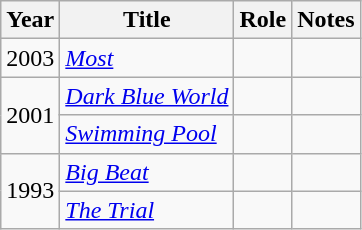<table class="wikitable sortable">
<tr>
<th>Year</th>
<th>Title</th>
<th>Role</th>
<th class="unsortable">Notes</th>
</tr>
<tr>
<td>2003</td>
<td><em><a href='#'>Most</a></em></td>
<td></td>
<td></td>
</tr>
<tr>
<td rowspan=2>2001</td>
<td><em><a href='#'>Dark Blue World</a></em></td>
<td></td>
<td></td>
</tr>
<tr>
<td><em><a href='#'>Swimming Pool</a></em></td>
<td></td>
<td></td>
</tr>
<tr>
<td rowspan=2>1993</td>
<td><em><a href='#'>Big Beat</a></em></td>
<td></td>
<td></td>
</tr>
<tr>
<td><em><a href='#'>The Trial</a></em></td>
<td></td>
<td></td>
</tr>
</table>
